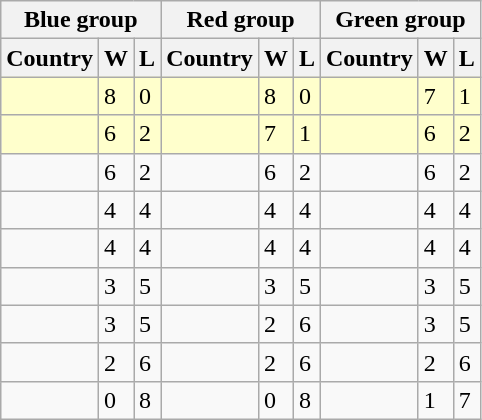<table class="wikitable">
<tr>
<th colspan=3>Blue group</th>
<th colspan=3>Red group</th>
<th colspan=3>Green group</th>
</tr>
<tr>
<th>Country</th>
<th>W</th>
<th>L</th>
<th>Country</th>
<th>W</th>
<th>L</th>
<th>Country</th>
<th>W</th>
<th>L</th>
</tr>
<tr bgcolor="#ffffcc">
<td></td>
<td>8</td>
<td>0</td>
<td></td>
<td>8</td>
<td>0</td>
<td></td>
<td>7</td>
<td>1</td>
</tr>
<tr bgcolor="#ffffcc">
<td></td>
<td>6</td>
<td>2</td>
<td></td>
<td>7</td>
<td>1</td>
<td></td>
<td>6</td>
<td>2</td>
</tr>
<tr>
<td></td>
<td>6</td>
<td>2</td>
<td></td>
<td>6</td>
<td>2</td>
<td></td>
<td>6</td>
<td>2</td>
</tr>
<tr>
<td></td>
<td>4</td>
<td>4</td>
<td></td>
<td>4</td>
<td>4</td>
<td></td>
<td>4</td>
<td>4</td>
</tr>
<tr>
<td></td>
<td>4</td>
<td>4</td>
<td></td>
<td>4</td>
<td>4</td>
<td></td>
<td>4</td>
<td>4</td>
</tr>
<tr>
<td></td>
<td>3</td>
<td>5</td>
<td></td>
<td>3</td>
<td>5</td>
<td></td>
<td>3</td>
<td>5</td>
</tr>
<tr>
<td></td>
<td>3</td>
<td>5</td>
<td></td>
<td>2</td>
<td>6</td>
<td></td>
<td>3</td>
<td>5</td>
</tr>
<tr>
<td></td>
<td>2</td>
<td>6</td>
<td></td>
<td>2</td>
<td>6</td>
<td></td>
<td>2</td>
<td>6</td>
</tr>
<tr>
<td></td>
<td>0</td>
<td>8</td>
<td></td>
<td>0</td>
<td>8</td>
<td></td>
<td>1</td>
<td>7</td>
</tr>
</table>
